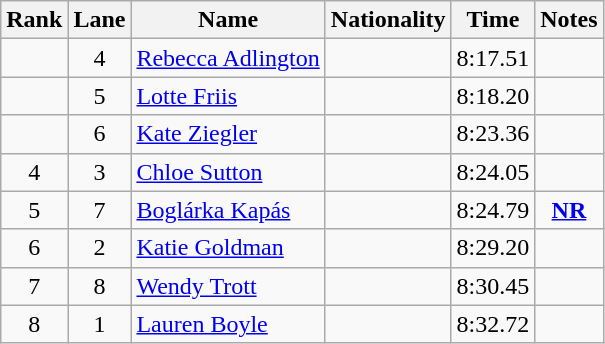<table class="wikitable sortable" style="text-align:center">
<tr>
<th>Rank</th>
<th>Lane</th>
<th>Name</th>
<th>Nationality</th>
<th>Time</th>
<th>Notes</th>
</tr>
<tr>
<td></td>
<td>4</td>
<td align=left><a href='#'>Rebecca Adlington</a></td>
<td align=left></td>
<td>8:17.51</td>
<td></td>
</tr>
<tr>
<td></td>
<td>5</td>
<td align=left><a href='#'>Lotte Friis</a></td>
<td align=left></td>
<td>8:18.20</td>
<td></td>
</tr>
<tr>
<td></td>
<td>6</td>
<td align=left><a href='#'>Kate Ziegler</a></td>
<td align=left></td>
<td>8:23.36</td>
<td></td>
</tr>
<tr>
<td>4</td>
<td>3</td>
<td align=left><a href='#'>Chloe Sutton</a></td>
<td align=left></td>
<td>8:24.05</td>
<td></td>
</tr>
<tr>
<td>5</td>
<td>7</td>
<td align=left><a href='#'>Boglárka Kapás</a></td>
<td align=left></td>
<td>8:24.79</td>
<td><strong><a href='#'>NR</a></strong></td>
</tr>
<tr>
<td>6</td>
<td>2</td>
<td align=left><a href='#'>Katie Goldman</a></td>
<td align=left></td>
<td>8:29.20</td>
<td></td>
</tr>
<tr>
<td>7</td>
<td>8</td>
<td align=left><a href='#'>Wendy Trott</a></td>
<td align=left></td>
<td>8:30.45</td>
<td></td>
</tr>
<tr>
<td>8</td>
<td>1</td>
<td align=left><a href='#'>Lauren Boyle</a></td>
<td align=left></td>
<td>8:32.72</td>
<td></td>
</tr>
</table>
